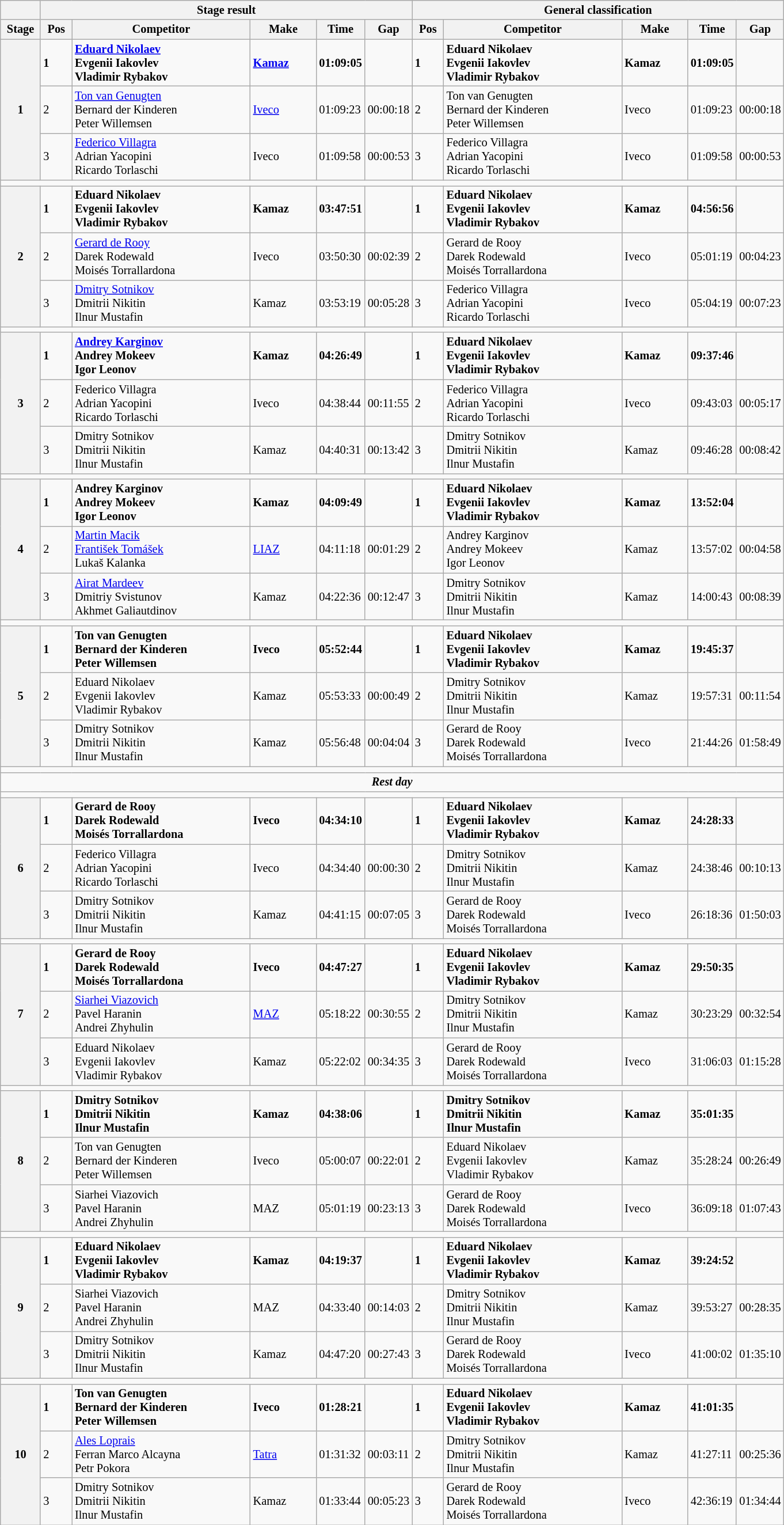<table class="wikitable" style="font-size:85%;">
<tr>
<th></th>
<th colspan=5>Stage result</th>
<th colspan=5>General classification</th>
</tr>
<tr>
<th width="40px">Stage</th>
<th width="30px">Pos</th>
<th width="200px">Competitor</th>
<th width="70px">Make</th>
<th width="40px">Time</th>
<th width="40px">Gap</th>
<th width="30px">Pos</th>
<th width="200px">Competitor</th>
<th width="70px">Make</th>
<th width="40px">Time</th>
<th width="40px">Gap</th>
</tr>
<tr>
<th rowspan=3>1</th>
<td><strong>1</strong></td>
<td><strong> <a href='#'>Eduard Nikolaev</a><br> Evgenii Iakovlev<br> Vladimir Rybakov</strong></td>
<td><strong><a href='#'>Kamaz</a></strong></td>
<td><strong>01:09:05</strong></td>
<td></td>
<td><strong>1</strong></td>
<td><strong> Eduard Nikolaev<br> Evgenii Iakovlev<br> Vladimir Rybakov</strong></td>
<td><strong>Kamaz</strong></td>
<td><strong>01:09:05</strong></td>
<td></td>
</tr>
<tr>
<td>2</td>
<td> <a href='#'>Ton van Genugten</a><br> Bernard der Kinderen<br> Peter Willemsen</td>
<td><a href='#'>Iveco</a></td>
<td>01:09:23</td>
<td>00:00:18</td>
<td>2</td>
<td> Ton van Genugten<br> Bernard der Kinderen<br> Peter Willemsen</td>
<td>Iveco</td>
<td>01:09:23</td>
<td>00:00:18</td>
</tr>
<tr>
<td>3</td>
<td> <a href='#'>Federico Villagra</a><br> Adrian Yacopini<br> Ricardo Torlaschi</td>
<td>Iveco</td>
<td>01:09:58</td>
<td>00:00:53</td>
<td>3</td>
<td> Federico Villagra<br> Adrian Yacopini<br> Ricardo Torlaschi</td>
<td>Iveco</td>
<td>01:09:58</td>
<td>00:00:53</td>
</tr>
<tr>
<td colspan=11></td>
</tr>
<tr>
<th rowspan=3>2</th>
<td><strong>1</strong></td>
<td><strong> Eduard Nikolaev<br> Evgenii Iakovlev<br> Vladimir Rybakov</strong></td>
<td><strong>Kamaz</strong></td>
<td><strong>03:47:51</strong></td>
<td></td>
<td><strong>1</strong></td>
<td><strong> Eduard Nikolaev<br> Evgenii Iakovlev<br> Vladimir Rybakov</strong></td>
<td><strong>Kamaz</strong></td>
<td><strong>04:56:56</strong></td>
<td></td>
</tr>
<tr>
<td>2</td>
<td> <a href='#'>Gerard de Rooy</a><br> Darek Rodewald<br> Moisés Torrallardona</td>
<td>Iveco</td>
<td>03:50:30</td>
<td>00:02:39</td>
<td>2</td>
<td> Gerard de Rooy<br> Darek Rodewald<br> Moisés Torrallardona</td>
<td>Iveco</td>
<td>05:01:19</td>
<td>00:04:23</td>
</tr>
<tr>
<td>3</td>
<td> <a href='#'>Dmitry Sotnikov</a><br> Dmitrii Nikitin<br> Ilnur Mustafin</td>
<td>Kamaz</td>
<td>03:53:19</td>
<td>00:05:28</td>
<td>3</td>
<td> Federico Villagra<br> Adrian Yacopini<br> Ricardo Torlaschi</td>
<td>Iveco</td>
<td>05:04:19</td>
<td>00:07:23</td>
</tr>
<tr>
<td colspan=11></td>
</tr>
<tr>
<th rowspan=3>3</th>
<td><strong>1</strong></td>
<td><strong> <a href='#'>Andrey Karginov</a><br> Andrey Mokeev<br> Igor Leonov</strong></td>
<td><strong>Kamaz</strong></td>
<td><strong>04:26:49</strong></td>
<td></td>
<td><strong>1</strong></td>
<td><strong> Eduard Nikolaev<br> Evgenii Iakovlev<br> Vladimir Rybakov</strong></td>
<td><strong>Kamaz</strong></td>
<td><strong>09:37:46</strong></td>
<td></td>
</tr>
<tr>
<td>2</td>
<td> Federico Villagra<br> Adrian Yacopini<br> Ricardo Torlaschi</td>
<td>Iveco</td>
<td>04:38:44</td>
<td>00:11:55</td>
<td>2</td>
<td> Federico Villagra<br> Adrian Yacopini<br> Ricardo Torlaschi</td>
<td>Iveco</td>
<td>09:43:03</td>
<td>00:05:17</td>
</tr>
<tr>
<td>3</td>
<td> Dmitry Sotnikov<br> Dmitrii Nikitin<br> Ilnur Mustafin</td>
<td>Kamaz</td>
<td>04:40:31</td>
<td>00:13:42</td>
<td>3</td>
<td> Dmitry Sotnikov<br> Dmitrii Nikitin<br> Ilnur Mustafin</td>
<td>Kamaz</td>
<td>09:46:28</td>
<td>00:08:42</td>
</tr>
<tr>
<td colspan=11></td>
</tr>
<tr>
<th rowspan=3>4</th>
<td><strong>1</strong></td>
<td><strong> Andrey Karginov<br> Andrey Mokeev<br> Igor Leonov</strong></td>
<td><strong>Kamaz</strong></td>
<td><strong>04:09:49</strong></td>
<td></td>
<td><strong>1</strong></td>
<td><strong> Eduard Nikolaev<br> Evgenii Iakovlev<br> Vladimir Rybakov</strong></td>
<td><strong>Kamaz</strong></td>
<td><strong>13:52:04</strong></td>
<td></td>
</tr>
<tr>
<td>2</td>
<td> <a href='#'>Martin Macik</a><br> <a href='#'>František Tomášek</a><br> Lukaš Kalanka</td>
<td><a href='#'>LIAZ</a></td>
<td>04:11:18</td>
<td>00:01:29</td>
<td>2</td>
<td> Andrey Karginov<br> Andrey Mokeev<br> Igor Leonov</td>
<td>Kamaz</td>
<td>13:57:02</td>
<td>00:04:58</td>
</tr>
<tr>
<td>3</td>
<td> <a href='#'>Airat Mardeev</a><br> Dmitriy Svistunov<br> Akhmet Galiautdinov</td>
<td>Kamaz</td>
<td>04:22:36</td>
<td>00:12:47</td>
<td>3</td>
<td> Dmitry Sotnikov<br> Dmitrii Nikitin<br> Ilnur Mustafin</td>
<td>Kamaz</td>
<td>14:00:43</td>
<td>00:08:39</td>
</tr>
<tr>
<td colspan=11></td>
</tr>
<tr>
<th rowspan=3>5</th>
<td><strong>1</strong></td>
<td><strong> Ton van Genugten<br> Bernard der Kinderen<br> Peter Willemsen</strong></td>
<td><strong>Iveco</strong></td>
<td><strong>05:52:44</strong></td>
<td></td>
<td><strong>1</strong></td>
<td><strong> Eduard Nikolaev<br> Evgenii Iakovlev<br> Vladimir Rybakov</strong></td>
<td><strong>Kamaz</strong></td>
<td><strong>19:45:37</strong></td>
<td></td>
</tr>
<tr>
<td>2</td>
<td> Eduard Nikolaev<br> Evgenii Iakovlev<br> Vladimir Rybakov</td>
<td>Kamaz</td>
<td>05:53:33</td>
<td>00:00:49</td>
<td>2</td>
<td> Dmitry Sotnikov<br> Dmitrii Nikitin<br> Ilnur Mustafin</td>
<td>Kamaz</td>
<td>19:57:31</td>
<td>00:11:54</td>
</tr>
<tr>
<td>3</td>
<td> Dmitry Sotnikov<br> Dmitrii Nikitin<br> Ilnur Mustafin</td>
<td>Kamaz</td>
<td>05:56:48</td>
<td>00:04:04</td>
<td>3</td>
<td> Gerard de Rooy<br> Darek Rodewald<br> Moisés Torrallardona</td>
<td>Iveco</td>
<td>21:44:26</td>
<td>01:58:49</td>
</tr>
<tr>
<td colspan=11></td>
</tr>
<tr>
<td colspan=11 style="text-align:center;"><strong><em>Rest day</em></strong></td>
</tr>
<tr>
<td colspan=11></td>
</tr>
<tr>
<th rowspan=3>6</th>
<td><strong>1</strong></td>
<td><strong> Gerard de Rooy<br> Darek Rodewald<br> Moisés Torrallardona</strong></td>
<td><strong>Iveco</strong></td>
<td><strong>04:34:10</strong></td>
<td></td>
<td><strong>1</strong></td>
<td><strong> Eduard Nikolaev<br> Evgenii Iakovlev<br> Vladimir Rybakov</strong></td>
<td><strong>Kamaz</strong></td>
<td><strong>24:28:33</strong></td>
<td></td>
</tr>
<tr>
<td>2</td>
<td> Federico Villagra<br> Adrian Yacopini<br> Ricardo Torlaschi</td>
<td>Iveco</td>
<td>04:34:40</td>
<td>00:00:30</td>
<td>2</td>
<td> Dmitry Sotnikov<br> Dmitrii Nikitin<br> Ilnur Mustafin</td>
<td>Kamaz</td>
<td>24:38:46</td>
<td>00:10:13</td>
</tr>
<tr>
<td>3</td>
<td> Dmitry Sotnikov<br> Dmitrii Nikitin<br> Ilnur Mustafin</td>
<td>Kamaz</td>
<td>04:41:15</td>
<td>00:07:05</td>
<td>3</td>
<td> Gerard de Rooy<br> Darek Rodewald<br> Moisés Torrallardona</td>
<td>Iveco</td>
<td>26:18:36</td>
<td>01:50:03</td>
</tr>
<tr>
<td colspan=11></td>
</tr>
<tr>
<th rowspan=3>7</th>
<td><strong>1</strong></td>
<td><strong> Gerard de Rooy<br> Darek Rodewald<br> Moisés Torrallardona</strong></td>
<td><strong>Iveco</strong></td>
<td><strong>04:47:27</strong></td>
<td></td>
<td><strong>1</strong></td>
<td><strong> Eduard Nikolaev<br> Evgenii Iakovlev<br> Vladimir Rybakov</strong></td>
<td><strong>Kamaz</strong></td>
<td><strong>29:50:35</strong></td>
<td></td>
</tr>
<tr>
<td>2</td>
<td> <a href='#'>Siarhei Viazovich</a><br> Pavel Haranin<br> Andrei Zhyhulin</td>
<td><a href='#'>MAZ</a></td>
<td>05:18:22</td>
<td>00:30:55</td>
<td>2</td>
<td> Dmitry Sotnikov<br> Dmitrii Nikitin<br> Ilnur Mustafin</td>
<td>Kamaz</td>
<td>30:23:29</td>
<td>00:32:54</td>
</tr>
<tr>
<td>3</td>
<td> Eduard Nikolaev<br> Evgenii Iakovlev<br> Vladimir Rybakov</td>
<td>Kamaz</td>
<td>05:22:02</td>
<td>00:34:35</td>
<td>3</td>
<td> Gerard de Rooy<br> Darek Rodewald<br> Moisés Torrallardona</td>
<td>Iveco</td>
<td>31:06:03</td>
<td>01:15:28</td>
</tr>
<tr>
<td colspan=11></td>
</tr>
<tr>
<th rowspan=3>8</th>
<td><strong>1</strong></td>
<td><strong> Dmitry Sotnikov<br> Dmitrii Nikitin<br> Ilnur Mustafin</strong></td>
<td><strong>Kamaz</strong></td>
<td><strong>04:38:06</strong></td>
<td></td>
<td><strong>1</strong></td>
<td><strong> Dmitry Sotnikov<br> Dmitrii Nikitin<br> Ilnur Mustafin</strong></td>
<td><strong>Kamaz</strong></td>
<td><strong>35:01:35</strong></td>
<td></td>
</tr>
<tr>
<td>2</td>
<td> Ton van Genugten<br> Bernard der Kinderen<br> Peter Willemsen</td>
<td>Iveco</td>
<td>05:00:07</td>
<td>00:22:01</td>
<td>2</td>
<td> Eduard Nikolaev<br> Evgenii Iakovlev<br> Vladimir Rybakov</td>
<td>Kamaz</td>
<td>35:28:24</td>
<td>00:26:49</td>
</tr>
<tr>
<td>3</td>
<td> Siarhei Viazovich<br> Pavel Haranin<br> Andrei Zhyhulin</td>
<td>MAZ</td>
<td>05:01:19</td>
<td>00:23:13</td>
<td>3</td>
<td> Gerard de Rooy<br> Darek Rodewald<br> Moisés Torrallardona</td>
<td>Iveco</td>
<td>36:09:18</td>
<td>01:07:43</td>
</tr>
<tr>
<td colspan=11></td>
</tr>
<tr>
<th rowspan=3>9</th>
<td><strong>1</strong></td>
<td><strong> Eduard Nikolaev<br> Evgenii Iakovlev<br> Vladimir Rybakov</strong></td>
<td><strong>Kamaz</strong></td>
<td><strong>04:19:37</strong></td>
<td></td>
<td><strong>1</strong></td>
<td><strong> Eduard Nikolaev<br> Evgenii Iakovlev<br> Vladimir Rybakov</strong></td>
<td><strong>Kamaz</strong></td>
<td><strong>39:24:52</strong></td>
<td></td>
</tr>
<tr>
<td>2</td>
<td> Siarhei Viazovich<br> Pavel Haranin<br> Andrei Zhyhulin</td>
<td>MAZ</td>
<td>04:33:40</td>
<td>00:14:03</td>
<td>2</td>
<td> Dmitry Sotnikov<br> Dmitrii Nikitin<br> Ilnur Mustafin</td>
<td>Kamaz</td>
<td>39:53:27</td>
<td>00:28:35</td>
</tr>
<tr>
<td>3</td>
<td> Dmitry Sotnikov<br> Dmitrii Nikitin<br> Ilnur Mustafin</td>
<td>Kamaz</td>
<td>04:47:20</td>
<td>00:27:43</td>
<td>3</td>
<td> Gerard de Rooy<br> Darek Rodewald<br> Moisés Torrallardona</td>
<td>Iveco</td>
<td>41:00:02</td>
<td>01:35:10</td>
</tr>
<tr>
<td colspan=11></td>
</tr>
<tr>
<th rowspan=3>10</th>
<td><strong>1</strong></td>
<td><strong> Ton van Genugten<br> Bernard der Kinderen<br> Peter Willemsen</strong></td>
<td><strong>Iveco</strong></td>
<td><strong>01:28:21</strong></td>
<td></td>
<td><strong>1</strong></td>
<td><strong> Eduard Nikolaev<br> Evgenii Iakovlev<br> Vladimir Rybakov</strong></td>
<td><strong>Kamaz</strong></td>
<td><strong>41:01:35</strong></td>
<td></td>
</tr>
<tr>
<td>2</td>
<td> <a href='#'>Ales Loprais</a><br> Ferran Marco Alcayna<br> Petr Pokora</td>
<td><a href='#'>Tatra</a></td>
<td>01:31:32</td>
<td>00:03:11</td>
<td>2</td>
<td> Dmitry Sotnikov<br> Dmitrii Nikitin<br> Ilnur Mustafin</td>
<td>Kamaz</td>
<td>41:27:11</td>
<td>00:25:36</td>
</tr>
<tr>
<td>3</td>
<td> Dmitry Sotnikov<br> Dmitrii Nikitin<br> Ilnur Mustafin</td>
<td>Kamaz</td>
<td>01:33:44</td>
<td>00:05:23</td>
<td>3</td>
<td> Gerard de Rooy<br> Darek Rodewald<br> Moisés Torrallardona</td>
<td>Iveco</td>
<td>42:36:19</td>
<td>01:34:44</td>
</tr>
</table>
